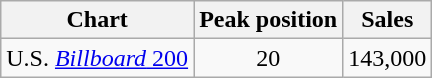<table class="wikitable">
<tr>
<th>Chart</th>
<th>Peak position</th>
<th>Sales</th>
</tr>
<tr>
<td>U.S. <a href='#'><em>Billboard</em> 200</a></td>
<td style="text-align:center;">20</td>
<td>143,000</td>
</tr>
</table>
